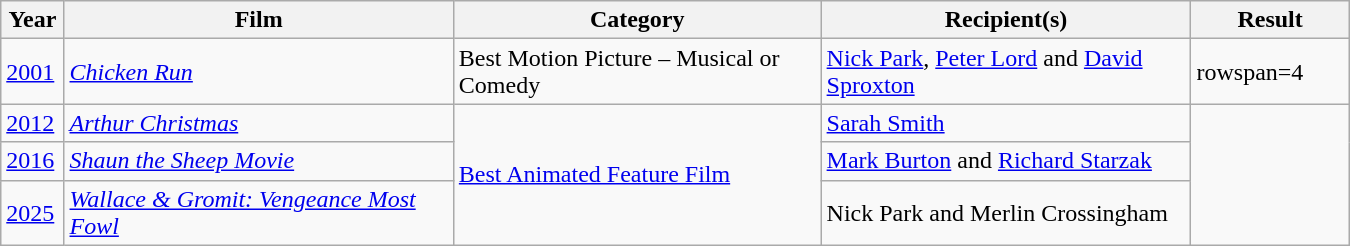<table class="wikitable" style="max-width:900px;">
<tr>
<th width=35px>Year</th>
<th width=265px>Film</th>
<th width=250px>Category</th>
<th width=250px>Recipient(s)</th>
<th width=100px>Result</th>
</tr>
<tr>
<td><a href='#'>2001</a></td>
<td rowspan=1><em><a href='#'>Chicken Run</a></em></td>
<td>Best Motion Picture – Musical or Comedy</td>
<td><a href='#'>Nick Park</a>, <a href='#'>Peter Lord</a> and <a href='#'>David Sproxton</a></td>
<td>rowspan=4  </td>
</tr>
<tr>
<td><a href='#'>2012</a></td>
<td rowspan=1><em><a href='#'>Arthur Christmas</a></em></td>
<td rowspan=3><a href='#'>Best Animated Feature Film</a></td>
<td><a href='#'>Sarah Smith</a></td>
</tr>
<tr>
<td><a href='#'>2016</a></td>
<td><em><a href='#'>Shaun the Sheep Movie</a></em></td>
<td><a href='#'>Mark Burton</a> and <a href='#'>Richard Starzak</a></td>
</tr>
<tr>
<td><a href='#'>2025</a></td>
<td><em><a href='#'>Wallace & Gromit: Vengeance Most Fowl</a></em></td>
<td>Nick Park and Merlin Crossingham</td>
</tr>
</table>
